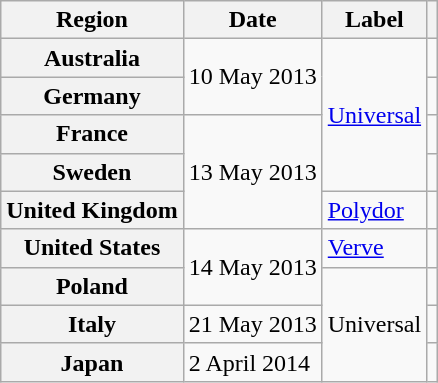<table class="wikitable plainrowheaders">
<tr>
<th scope="col">Region</th>
<th scope="col">Date</th>
<th scope="col">Label</th>
<th scope="col"></th>
</tr>
<tr>
<th scope="row">Australia</th>
<td rowspan="2">10 May 2013</td>
<td rowspan="4"><a href='#'>Universal</a></td>
<td align="center"></td>
</tr>
<tr>
<th scope="row">Germany</th>
<td align="center"></td>
</tr>
<tr>
<th scope="row">France</th>
<td rowspan="3">13 May 2013</td>
<td align="center"></td>
</tr>
<tr>
<th scope="row">Sweden</th>
<td align="center"></td>
</tr>
<tr>
<th scope="row">United Kingdom</th>
<td><a href='#'>Polydor</a></td>
<td align="center"></td>
</tr>
<tr>
<th scope="row">United States</th>
<td rowspan="2">14 May 2013</td>
<td><a href='#'>Verve</a></td>
<td align="center"></td>
</tr>
<tr>
<th scope="row">Poland</th>
<td rowspan="3">Universal</td>
<td align="center"></td>
</tr>
<tr>
<th scope="row">Italy</th>
<td>21 May 2013</td>
<td align="center"></td>
</tr>
<tr>
<th scope="row">Japan</th>
<td>2 April 2014</td>
<td align="center"></td>
</tr>
</table>
